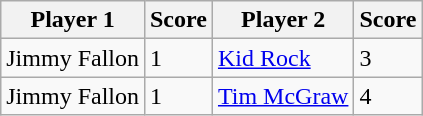<table class="wikitable">
<tr>
<th>Player 1</th>
<th>Score</th>
<th>Player 2</th>
<th>Score</th>
</tr>
<tr>
<td>Jimmy Fallon</td>
<td>1</td>
<td><a href='#'>Kid Rock</a></td>
<td>3</td>
</tr>
<tr>
<td>Jimmy Fallon</td>
<td>1</td>
<td><a href='#'>Tim McGraw</a></td>
<td>4</td>
</tr>
</table>
